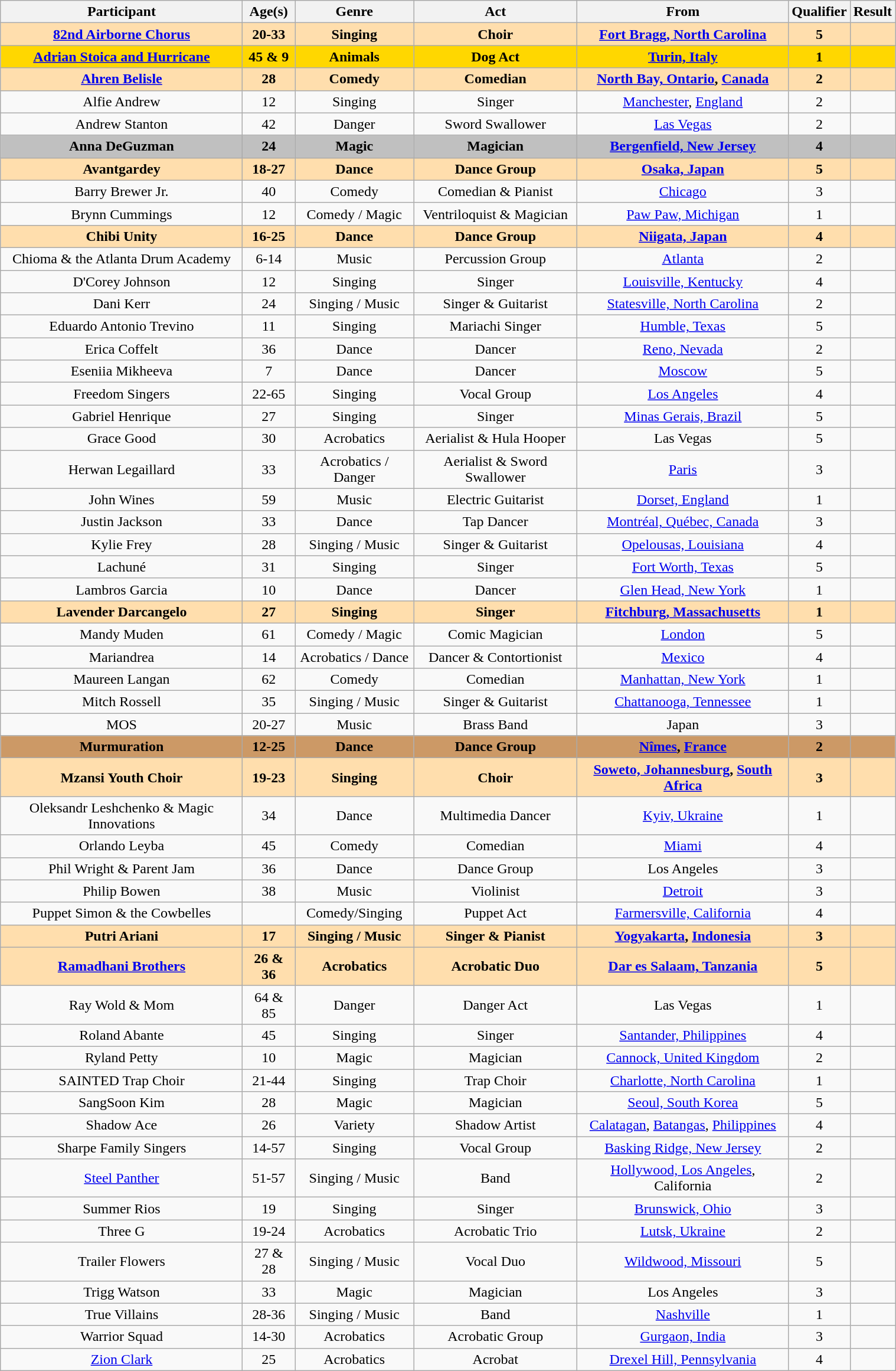<table class="wikitable sortable" style="margin-left: auto; margin-right: auto; border: none; width:80%; text-align:center;">
<tr valign="top">
<th>Participant</th>
<th class="unsortable">Age(s)</th>
<th>Genre</th>
<th class="unsortable">Act</th>
<th>From</th>
<th>Qualifier</th>
<th>Result</th>
</tr>
<tr style="background:NavajoWhite">
<td><strong><a href='#'>82nd Airborne Chorus</a></strong></td>
<td><strong>20-33</strong></td>
<td><strong>Singing</strong></td>
<td><strong>Choir</strong></td>
<td><strong><a href='#'>Fort Bragg, North Carolina</a></strong></td>
<td><strong>5</strong></td>
<td><strong></strong></td>
</tr>
<tr style="background:gold">
<td><strong><a href='#'>Adrian Stoica and Hurricane</a></strong></td>
<td><strong>45 & 9</strong></td>
<td><strong>Animals</strong></td>
<td><strong>Dog Act</strong></td>
<td><strong><a href='#'>Turin, Italy</a></strong></td>
<td><strong>1</strong></td>
<td><strong></strong></td>
</tr>
<tr style="background:NavajoWhite">
<td><strong><a href='#'>Ahren Belisle</a></strong></td>
<td><strong>28</strong></td>
<td><strong>Comedy</strong></td>
<td><strong>Comedian</strong></td>
<td><strong><a href='#'>North Bay, Ontario</a>, <a href='#'>Canada</a></strong></td>
<td><strong>2</strong></td>
<td><strong></strong></td>
</tr>
<tr>
<td>Alfie Andrew</td>
<td>12</td>
<td>Singing</td>
<td>Singer</td>
<td><a href='#'>Manchester</a>, <a href='#'>England</a></td>
<td>2</td>
<td></td>
</tr>
<tr>
<td>Andrew Stanton</td>
<td>42</td>
<td>Danger</td>
<td>Sword Swallower</td>
<td><a href='#'>Las Vegas</a></td>
<td>2</td>
<td></td>
</tr>
<tr style="background:silver">
<td><strong>Anna DeGuzman</strong></td>
<td><strong>24</strong></td>
<td><strong>Magic</strong></td>
<td><strong>Magician</strong></td>
<td><strong><a href='#'>Bergenfield, New Jersey</a></strong></td>
<td><strong>4</strong></td>
<td><strong></strong></td>
</tr>
<tr style="background:NavajoWhite">
<td><strong>Avantgardey</strong>  </td>
<td><strong>18-27</strong></td>
<td><strong>Dance</strong></td>
<td><strong>Dance Group</strong></td>
<td><strong><a href='#'>Osaka, Japan</a></strong></td>
<td><strong>5</strong></td>
<td><strong></strong></td>
</tr>
<tr>
<td>Barry Brewer Jr.</td>
<td>40</td>
<td>Comedy</td>
<td>Comedian & Pianist</td>
<td><a href='#'>Chicago</a></td>
<td>3</td>
<td></td>
</tr>
<tr>
<td>Brynn Cummings</td>
<td>12</td>
<td>Comedy / Magic</td>
<td>Ventriloquist & Magician</td>
<td><a href='#'>Paw Paw, Michigan</a></td>
<td>1</td>
<td></td>
</tr>
<tr style="background:NavajoWhite">
<td><strong>Chibi Unity</strong> </td>
<td><strong>16-25</strong></td>
<td><strong>Dance</strong></td>
<td><strong>Dance Group</strong></td>
<td><strong><a href='#'>Niigata, Japan</a></strong></td>
<td><strong>4</strong></td>
<td><strong></strong></td>
</tr>
<tr>
<td>Chioma & the Atlanta Drum Academy </td>
<td>6-14</td>
<td>Music</td>
<td>Percussion Group</td>
<td><a href='#'>Atlanta</a></td>
<td>2</td>
<td></td>
</tr>
<tr>
<td>D'Corey Johnson</td>
<td>12</td>
<td>Singing</td>
<td>Singer</td>
<td><a href='#'>Louisville, Kentucky</a></td>
<td>4</td>
<td></td>
</tr>
<tr>
<td>Dani Kerr</td>
<td>24</td>
<td>Singing / Music</td>
<td>Singer & Guitarist</td>
<td><a href='#'>Statesville, North Carolina</a></td>
<td>2</td>
<td></td>
</tr>
<tr>
<td>Eduardo Antonio Trevino</td>
<td>11</td>
<td>Singing</td>
<td>Mariachi Singer</td>
<td><a href='#'>Humble, Texas</a></td>
<td>5</td>
<td></td>
</tr>
<tr>
<td>Erica Coffelt</td>
<td>36</td>
<td>Dance</td>
<td>Dancer</td>
<td><a href='#'>Reno, Nevada</a></td>
<td>2</td>
<td></td>
</tr>
<tr>
<td>Eseniia Mikheeva</td>
<td>7</td>
<td>Dance</td>
<td>Dancer</td>
<td><a href='#'>Moscow</a></td>
<td>5</td>
<td></td>
</tr>
<tr>
<td>Freedom Singers</td>
<td>22-65</td>
<td>Singing</td>
<td>Vocal Group</td>
<td><a href='#'>Los Angeles</a></td>
<td>4</td>
<td></td>
</tr>
<tr>
<td>Gabriel Henrique </td>
<td>27</td>
<td>Singing</td>
<td>Singer</td>
<td><a href='#'>Minas Gerais, Brazil</a></td>
<td>5</td>
<td></td>
</tr>
<tr>
<td>Grace Good</td>
<td>30</td>
<td>Acrobatics</td>
<td>Aerialist & Hula Hooper</td>
<td>Las Vegas</td>
<td>5</td>
<td></td>
</tr>
<tr>
<td>Herwan Legaillard</td>
<td>33</td>
<td>Acrobatics / Danger</td>
<td>Aerialist & Sword Swallower</td>
<td><a href='#'>Paris</a></td>
<td>3</td>
<td></td>
</tr>
<tr>
<td>John Wines</td>
<td>59</td>
<td>Music</td>
<td>Electric Guitarist</td>
<td><a href='#'>Dorset, England</a></td>
<td>1</td>
<td></td>
</tr>
<tr>
<td>Justin Jackson</td>
<td>33</td>
<td>Dance</td>
<td>Tap Dancer</td>
<td><a href='#'>Montréal, Québec, Canada</a></td>
<td>3</td>
<td></td>
</tr>
<tr>
<td>Kylie Frey</td>
<td>28</td>
<td>Singing / Music</td>
<td>Singer & Guitarist</td>
<td><a href='#'>Opelousas, Louisiana</a></td>
<td>4</td>
<td></td>
</tr>
<tr>
<td>Lachuné</td>
<td>31</td>
<td>Singing</td>
<td>Singer</td>
<td><a href='#'>Fort Worth, Texas</a></td>
<td>5</td>
<td></td>
</tr>
<tr>
<td>Lambros Garcia</td>
<td>10</td>
<td>Dance</td>
<td>Dancer</td>
<td><a href='#'>Glen Head, New York</a></td>
<td>1</td>
<td></td>
</tr>
<tr style="background:NavajoWhite">
<td><strong>Lavender Darcangelo</strong> </td>
<td><strong>27</strong></td>
<td><strong>Singing</strong></td>
<td><strong>Singer</strong></td>
<td><strong><a href='#'>Fitchburg, Massachusetts</a></strong></td>
<td><strong>1</strong></td>
<td><strong></strong></td>
</tr>
<tr>
<td>Mandy Muden</td>
<td>61</td>
<td>Comedy / Magic</td>
<td>Comic Magician</td>
<td><a href='#'>London</a></td>
<td>5</td>
<td></td>
</tr>
<tr>
<td>Mariandrea</td>
<td>14</td>
<td>Acrobatics / Dance</td>
<td>Dancer & Contortionist</td>
<td><a href='#'>Mexico</a></td>
<td>4</td>
<td></td>
</tr>
<tr>
<td>Maureen Langan</td>
<td>62</td>
<td>Comedy</td>
<td>Comedian</td>
<td><a href='#'>Manhattan, New York</a></td>
<td>1</td>
<td></td>
</tr>
<tr>
<td>Mitch Rossell</td>
<td>35</td>
<td>Singing / Music</td>
<td>Singer & Guitarist</td>
<td><a href='#'>Chattanooga, Tennessee</a></td>
<td>1</td>
<td></td>
</tr>
<tr>
<td>MOS</td>
<td>20-27</td>
<td>Music</td>
<td>Brass Band</td>
<td>Japan</td>
<td>3</td>
<td></td>
</tr>
<tr style="background:#c96">
<td><strong>Murmuration</strong> </td>
<td><strong>12-25</strong></td>
<td><strong>Dance</strong></td>
<td><strong>Dance Group</strong></td>
<td><strong><a href='#'>Nîmes</a>, <a href='#'>France</a></strong></td>
<td><strong>2</strong></td>
<td><strong></strong></td>
</tr>
<tr style="background:NavajoWhite">
<td><strong>Mzansi Youth Choir</strong> </td>
<td><strong>19-23</strong></td>
<td><strong>Singing</strong></td>
<td><strong>Choir</strong></td>
<td><strong><a href='#'>Soweto, Johannesburg</a>, <a href='#'>South Africa</a></strong></td>
<td><strong>3</strong></td>
<td><strong></strong></td>
</tr>
<tr>
<td>Oleksandr Leshchenko & Magic Innovations</td>
<td>34</td>
<td>Dance</td>
<td>Multimedia Dancer</td>
<td><a href='#'>Kyiv, Ukraine</a></td>
<td>1</td>
<td></td>
</tr>
<tr>
<td>Orlando Leyba</td>
<td>45</td>
<td>Comedy</td>
<td>Comedian</td>
<td><a href='#'>Miami</a></td>
<td>4</td>
<td></td>
</tr>
<tr>
<td>Phil Wright & Parent Jam</td>
<td>36</td>
<td>Dance</td>
<td>Dance Group</td>
<td>Los Angeles</td>
<td>3</td>
<td></td>
</tr>
<tr>
<td>Philip Bowen</td>
<td>38</td>
<td>Music</td>
<td>Violinist</td>
<td><a href='#'>Detroit</a></td>
<td>3</td>
<td></td>
</tr>
<tr>
<td>Puppet Simon & the Cowbelles</td>
<td></td>
<td>Comedy/Singing</td>
<td>Puppet Act</td>
<td><a href='#'>Farmersville, California</a></td>
<td>4</td>
<td></td>
</tr>
<tr style="background:NavajoWhite">
<td><strong>Putri Ariani</strong> </td>
<td><strong>17</strong></td>
<td><strong>Singing / Music</strong></td>
<td><strong>Singer & Pianist</strong></td>
<td><strong><a href='#'>Yogyakarta</a>, <a href='#'>Indonesia</a></strong></td>
<td><strong>3</strong></td>
<td><strong></strong></td>
</tr>
<tr style="background:NavajoWhite">
<td><strong><a href='#'>Ramadhani Brothers</a></strong></td>
<td><strong>26 & 36</strong></td>
<td><strong>Acrobatics</strong></td>
<td><strong>Acrobatic Duo</strong></td>
<td><strong><a href='#'>Dar es Salaam, Tanzania</a></strong></td>
<td><strong>5</strong></td>
<td><strong></strong></td>
</tr>
<tr>
<td>Ray Wold & Mom</td>
<td>64 & 85</td>
<td>Danger</td>
<td>Danger Act</td>
<td>Las Vegas</td>
<td>1</td>
<td></td>
</tr>
<tr>
<td>Roland Abante</td>
<td>45</td>
<td>Singing</td>
<td>Singer</td>
<td><a href='#'>Santander, Philippines</a></td>
<td>4</td>
<td></td>
</tr>
<tr>
<td>Ryland Petty</td>
<td>10</td>
<td>Magic</td>
<td>Magician</td>
<td><a href='#'>Cannock, United Kingdom</a></td>
<td>2</td>
<td></td>
</tr>
<tr>
<td>SAINTED Trap Choir</td>
<td>21-44</td>
<td>Singing</td>
<td>Trap Choir</td>
<td><a href='#'>Charlotte, North Carolina</a></td>
<td>1</td>
<td></td>
</tr>
<tr>
<td>SangSoon Kim</td>
<td>28</td>
<td>Magic</td>
<td>Magician</td>
<td><a href='#'>Seoul, South Korea</a></td>
<td>5</td>
<td></td>
</tr>
<tr>
<td>Shadow Ace</td>
<td>26</td>
<td>Variety</td>
<td>Shadow Artist</td>
<td><a href='#'>Calatagan</a>, <a href='#'>Batangas</a>, <a href='#'>Philippines</a></td>
<td>4</td>
<td></td>
</tr>
<tr>
<td>Sharpe Family Singers</td>
<td>14-57</td>
<td>Singing</td>
<td>Vocal Group</td>
<td><a href='#'>Basking Ridge, New Jersey</a></td>
<td>2</td>
<td></td>
</tr>
<tr>
<td><a href='#'>Steel Panther</a></td>
<td>51-57</td>
<td>Singing / Music</td>
<td>Band</td>
<td><a href='#'>Hollywood, Los Angeles</a>, California</td>
<td>2</td>
<td></td>
</tr>
<tr>
<td>Summer Rios</td>
<td>19</td>
<td>Singing</td>
<td>Singer</td>
<td><a href='#'>Brunswick, Ohio</a></td>
<td>3</td>
<td></td>
</tr>
<tr>
<td>Three G</td>
<td>19-24</td>
<td>Acrobatics</td>
<td>Acrobatic Trio</td>
<td><a href='#'>Lutsk, Ukraine</a></td>
<td>2</td>
<td></td>
</tr>
<tr>
<td>Trailer Flowers</td>
<td>27 & 28</td>
<td>Singing / Music</td>
<td>Vocal Duo</td>
<td><a href='#'>Wildwood, Missouri</a></td>
<td>5</td>
<td></td>
</tr>
<tr>
<td>Trigg Watson</td>
<td>33</td>
<td>Magic</td>
<td>Magician</td>
<td>Los Angeles</td>
<td>3</td>
<td></td>
</tr>
<tr>
<td>True Villains</td>
<td>28-36</td>
<td>Singing / Music</td>
<td>Band</td>
<td><a href='#'>Nashville</a></td>
<td>1</td>
<td></td>
</tr>
<tr>
<td>Warrior Squad</td>
<td>14-30</td>
<td>Acrobatics</td>
<td>Acrobatic Group</td>
<td><a href='#'>Gurgaon, India</a></td>
<td>3</td>
<td></td>
</tr>
<tr>
<td><a href='#'>Zion Clark</a></td>
<td>25</td>
<td>Acrobatics</td>
<td>Acrobat</td>
<td><a href='#'>Drexel Hill, Pennsylvania</a></td>
<td>4</td>
<td></td>
</tr>
</table>
